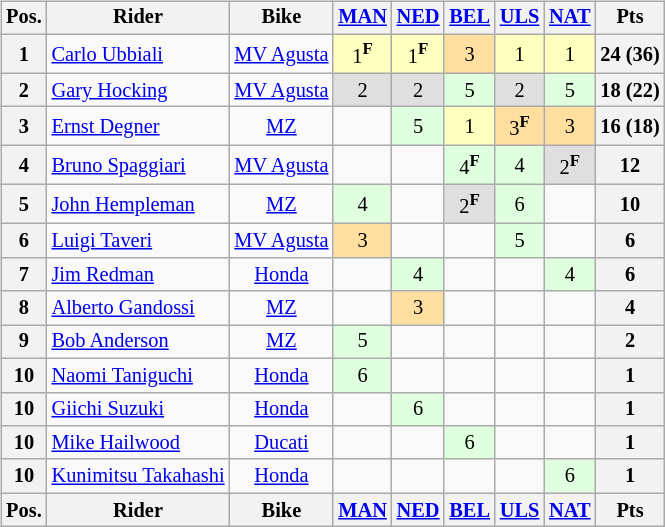<table>
<tr>
<td><br><table class="wikitable" style="font-size: 85%; text-align:center">
<tr>
<th>Pos.</th>
<th>Rider</th>
<th>Bike</th>
<th><a href='#'>MAN</a><br></th>
<th><a href='#'>NED</a><br></th>
<th><a href='#'>BEL</a><br></th>
<th><a href='#'>ULS</a><br></th>
<th><a href='#'>NAT</a><br></th>
<th>Pts</th>
</tr>
<tr>
<th>1</th>
<td align="left"> <a href='#'>Carlo Ubbiali</a></td>
<td><a href='#'>MV Agusta</a></td>
<td style="background:#ffffbf;">1<strong><sup>F</sup></strong></td>
<td style="background:#ffffbf;">1<strong><sup>F</sup></strong></td>
<td style="background:#ffdf9f;">3</td>
<td style="background:#ffffbf;">1</td>
<td style="background:#ffffbf;">1</td>
<th>24 (36)</th>
</tr>
<tr>
<th>2</th>
<td align="left"> <a href='#'>Gary Hocking</a></td>
<td><a href='#'>MV Agusta</a></td>
<td style="background:#dfdfdf;">2</td>
<td style="background:#dfdfdf;">2</td>
<td style="background:#dfffdf;">5</td>
<td style="background:#dfdfdf;">2</td>
<td style="background:#dfffdf;">5</td>
<th>18 (22)</th>
</tr>
<tr>
<th>3</th>
<td align="left"> <a href='#'>Ernst Degner</a></td>
<td><a href='#'>MZ</a></td>
<td></td>
<td style="background:#dfffdf;">5</td>
<td style="background:#ffffbf;">1</td>
<td style="background:#ffdf9f;">3<strong><sup>F</sup></strong></td>
<td style="background:#ffdf9f;">3</td>
<th>16 (18)</th>
</tr>
<tr>
<th>4</th>
<td align="left"> <a href='#'>Bruno Spaggiari</a></td>
<td><a href='#'>MV Agusta</a></td>
<td></td>
<td></td>
<td style="background:#dfffdf;">4<strong><sup>F</sup></strong></td>
<td style="background:#dfffdf;">4</td>
<td style="background:#dfdfdf;">2<strong><sup>F</sup></strong></td>
<th>12</th>
</tr>
<tr>
<th>5</th>
<td align="left"> <a href='#'>John Hempleman</a></td>
<td><a href='#'>MZ</a></td>
<td style="background:#dfffdf;">4</td>
<td></td>
<td style="background:#dfdfdf;">2<strong><sup>F</sup></strong></td>
<td style="background:#dfffdf;">6</td>
<td></td>
<th>10</th>
</tr>
<tr>
<th>6</th>
<td align="left"> <a href='#'>Luigi Taveri</a></td>
<td><a href='#'>MV Agusta</a></td>
<td style="background:#ffdf9f;">3</td>
<td></td>
<td></td>
<td style="background:#dfffdf;">5</td>
<td></td>
<th>6</th>
</tr>
<tr>
<th>7</th>
<td align="left"> <a href='#'>Jim Redman</a></td>
<td><a href='#'>Honda</a></td>
<td></td>
<td style="background:#dfffdf;">4</td>
<td></td>
<td></td>
<td style="background:#dfffdf;">4</td>
<th>6</th>
</tr>
<tr>
<th>8</th>
<td align="left"> <a href='#'>Alberto Gandossi</a></td>
<td><a href='#'>MZ</a></td>
<td></td>
<td style="background:#ffdf9f;">3</td>
<td></td>
<td></td>
<td></td>
<th>4</th>
</tr>
<tr>
<th>9</th>
<td align="left"> <a href='#'>Bob Anderson</a></td>
<td><a href='#'>MZ</a></td>
<td style="background:#dfffdf;">5</td>
<td></td>
<td></td>
<td></td>
<td></td>
<th>2</th>
</tr>
<tr>
<th>10</th>
<td align="left"> <a href='#'>Naomi Taniguchi</a></td>
<td><a href='#'>Honda</a></td>
<td style="background:#dfffdf;">6</td>
<td></td>
<td></td>
<td></td>
<td></td>
<th>1</th>
</tr>
<tr>
<th>10</th>
<td align="left"> <a href='#'>Giichi Suzuki</a></td>
<td><a href='#'>Honda</a></td>
<td></td>
<td style="background:#dfffdf;">6</td>
<td></td>
<td></td>
<td></td>
<th>1</th>
</tr>
<tr>
<th>10</th>
<td align="left"> <a href='#'>Mike Hailwood</a></td>
<td><a href='#'>Ducati</a></td>
<td></td>
<td></td>
<td style="background:#dfffdf;">6</td>
<td></td>
<td></td>
<th>1</th>
</tr>
<tr>
<th>10</th>
<td align="left"> <a href='#'>Kunimitsu Takahashi</a></td>
<td><a href='#'>Honda</a></td>
<td></td>
<td></td>
<td></td>
<td></td>
<td style="background:#dfffdf;">6</td>
<th>1</th>
</tr>
<tr>
<th>Pos.</th>
<th>Rider</th>
<th>Bike</th>
<th><a href='#'>MAN</a><br></th>
<th><a href='#'>NED</a><br></th>
<th><a href='#'>BEL</a><br></th>
<th><a href='#'>ULS</a><br></th>
<th><a href='#'>NAT</a><br></th>
<th>Pts</th>
</tr>
</table>
</td>
<td valign="top"><br></td>
</tr>
</table>
